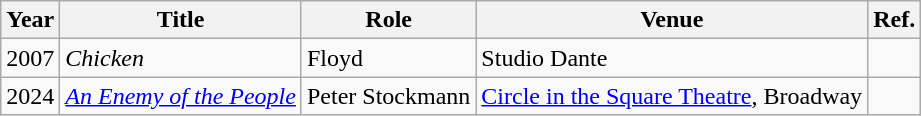<table class="wikitable">
<tr>
<th>Year</th>
<th>Title</th>
<th>Role</th>
<th>Venue</th>
<th>Ref.</th>
</tr>
<tr>
<td>2007</td>
<td><em>Chicken</em></td>
<td>Floyd</td>
<td>Studio Dante</td>
<td></td>
</tr>
<tr>
<td>2024</td>
<td><em><a href='#'>An Enemy of the People</a></em></td>
<td>Peter Stockmann</td>
<td><a href='#'>Circle in the Square Theatre</a>, Broadway</td>
<td></td>
</tr>
</table>
